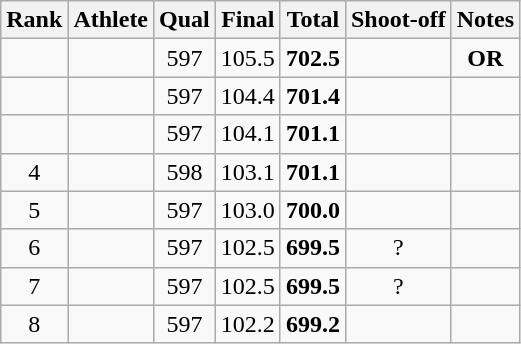<table class="wikitable sortable" style="text-align: center">
<tr>
<th>Rank</th>
<th>Athlete</th>
<th>Qual</th>
<th>Final</th>
<th>Total</th>
<th>Shoot-off</th>
<th>Notes</th>
</tr>
<tr>
<td></td>
<td align=left></td>
<td>597</td>
<td>105.5</td>
<td><strong>702.5</strong></td>
<td></td>
<td><strong>OR</strong></td>
</tr>
<tr>
<td></td>
<td align=left></td>
<td>597</td>
<td>104.4</td>
<td><strong>701.4</strong></td>
<td></td>
<td></td>
</tr>
<tr>
<td></td>
<td align=left></td>
<td>597</td>
<td>104.1</td>
<td><strong>701.1</strong></td>
<td></td>
<td></td>
</tr>
<tr>
<td>4</td>
<td align=left></td>
<td>598</td>
<td>103.1</td>
<td><strong>701.1</strong></td>
<td></td>
<td></td>
</tr>
<tr>
<td>5</td>
<td align=left></td>
<td>597</td>
<td>103.0</td>
<td><strong>700.0</strong></td>
<td></td>
<td></td>
</tr>
<tr>
<td>6</td>
<td align=left></td>
<td>597</td>
<td>102.5</td>
<td><strong>699.5</strong></td>
<td>?</td>
<td></td>
</tr>
<tr>
<td>7</td>
<td align=left></td>
<td>597</td>
<td>102.5</td>
<td><strong>699.5</strong></td>
<td>?</td>
<td></td>
</tr>
<tr>
<td>8</td>
<td align=left></td>
<td>597</td>
<td>102.2</td>
<td><strong>699.2</strong></td>
<td></td>
<td></td>
</tr>
</table>
